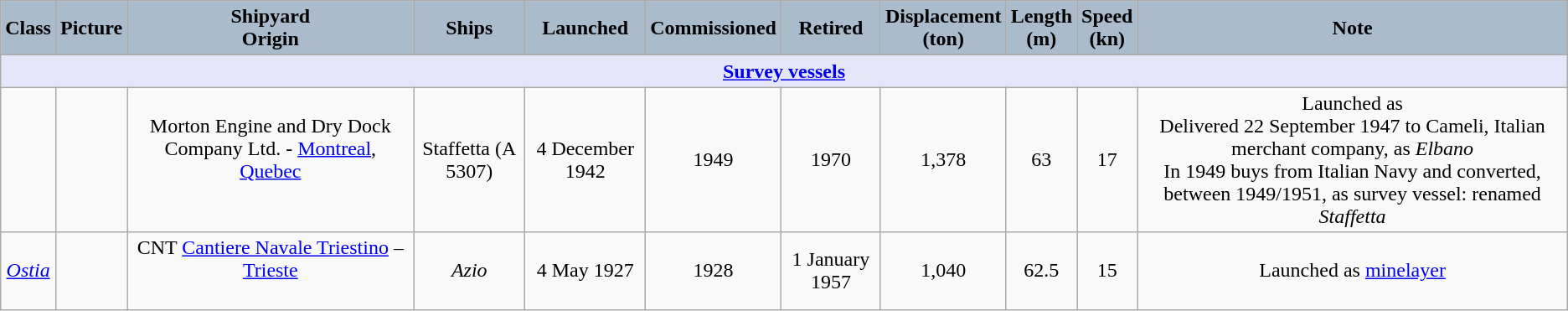<table class="wikitable" style="text-align:center;">
<tr>
<th style="text-align: central; background: #aabccc;">Class</th>
<th style="text-align: central; background: #aabccc;">Picture</th>
<th style="text-align: central; background: #aabccc;">Shipyard<br>Origin</th>
<th style="text-align: central; background: #aabccc;">Ships</th>
<th style="text-align: central; background: #aabccc;">Launched</th>
<th style="text-align: central; background: #aabccc;">Commissioned</th>
<th style="text-align: central; background: #aabccc;">Retired</th>
<th style="text-align: central; background: #aabccc;">Displacement<br>(ton)</th>
<th style="text-align: central; background: #aabccc;">Length<br>(m)</th>
<th style="text-align: central; background: #aabccc;">Speed<br>(kn)</th>
<th style="text-align: central; background: #aabccc;">Note</th>
</tr>
<tr>
<th style="align: center; background: lavender;" colspan="11"><strong><a href='#'>Survey vessels</a></strong></th>
</tr>
<tr>
<td></td>
<td></td>
<td>Morton Engine and Dry Dock Company Ltd. - <a href='#'>Montreal</a>, <a href='#'>Quebec</a><br><br></td>
<td>Staffetta (A 5307) </td>
<td>4 December 1942</td>
<td>1949</td>
<td>1970</td>
<td>1,378</td>
<td>63</td>
<td>17</td>
<td>Launched as <br>Delivered 22 September 1947 to Cameli, Italian merchant company, as <em>Elbano</em><br>In 1949 buys from Italian Navy and converted, between 1949/1951, as survey vessel: renamed <em>Staffetta</em></td>
</tr>
<tr>
<td><a href='#'><em>Ostia</em></a></td>
<td></td>
<td>CNT <a href='#'>Cantiere Navale Triestino</a> – <a href='#'>Trieste</a><br><br></td>
<td><em>Azio</em></td>
<td>4 May 1927</td>
<td>1928</td>
<td>1 January 1957</td>
<td>1,040</td>
<td>62.5</td>
<td>15</td>
<td>Launched as <a href='#'>minelayer</a></td>
</tr>
</table>
